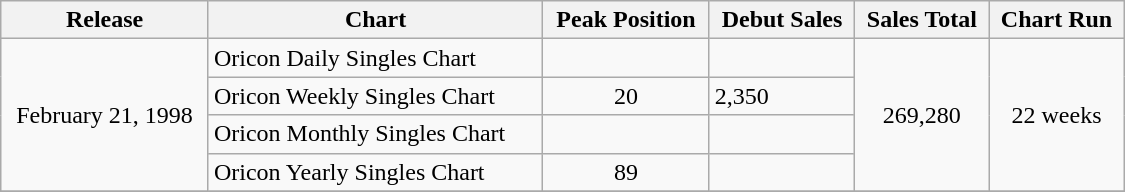<table class="wikitable" width="750px">
<tr>
<th align="left">Release</th>
<th align="left">Chart</th>
<th align="left">Peak Position</th>
<th align="left">Debut Sales</th>
<th align="left">Sales Total</th>
<th align="left">Chart Run</th>
</tr>
<tr>
<td align="center" rowspan="4">February 21, 1998</td>
<td align="left">Oricon Daily Singles Chart</td>
<td align="center"></td>
<td align="left"></td>
<td align="center" rowspan="4">269,280</td>
<td align="center" rowspan="4">22 weeks</td>
</tr>
<tr>
<td align="left">Oricon Weekly Singles Chart</td>
<td align="center">20</td>
<td align="left">2,350</td>
</tr>
<tr>
<td align="left">Oricon Monthly Singles Chart</td>
<td align="center"></td>
<td align="left"></td>
</tr>
<tr>
<td align="left">Oricon Yearly Singles Chart</td>
<td align="center">89</td>
<td align="left"></td>
</tr>
<tr>
</tr>
</table>
